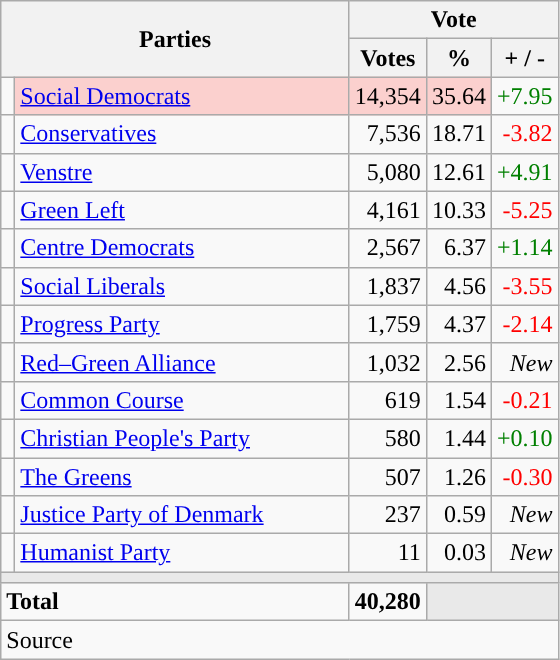<table class="wikitable" style="text-align:right;">
<tr>
<th style="text-align:centre;" rowspan="2" colspan="2" width="225">Parties</th>
<th colspan="3">Vote</th>
</tr>
<tr>
<th width="15">Votes</th>
<th width="15">%</th>
<th width="15">+ / -</th>
</tr>
<tr>
<td width="2" style="color:inherit;background:"></td>
<td bgcolor=#fbd0ce  align="left"><a href='#'>Social Democrats</a></td>
<td bgcolor=#fbd0ce>14,354</td>
<td bgcolor=#fbd0ce>35.64</td>
<td style=color:green;>+7.95</td>
</tr>
<tr>
<td width="2" style="color:inherit;background:"></td>
<td align="left"><a href='#'>Conservatives</a></td>
<td>7,536</td>
<td>18.71</td>
<td style=color:red;>-3.82</td>
</tr>
<tr>
<td width="2" style="color:inherit;background:"></td>
<td align="left"><a href='#'>Venstre</a></td>
<td>5,080</td>
<td>12.61</td>
<td style=color:green;>+4.91</td>
</tr>
<tr>
<td width="2" style="color:inherit;background:"></td>
<td align="left"><a href='#'>Green Left</a></td>
<td>4,161</td>
<td>10.33</td>
<td style=color:red;>-5.25</td>
</tr>
<tr>
<td width="2" style="color:inherit;background:"></td>
<td align="left"><a href='#'>Centre Democrats</a></td>
<td>2,567</td>
<td>6.37</td>
<td style=color:green;>+1.14</td>
</tr>
<tr>
<td width="2" style="color:inherit;background:"></td>
<td align="left"><a href='#'>Social Liberals</a></td>
<td>1,837</td>
<td>4.56</td>
<td style=color:red;>-3.55</td>
</tr>
<tr>
<td width="2" style="color:inherit;background:"></td>
<td align="left"><a href='#'>Progress Party</a></td>
<td>1,759</td>
<td>4.37</td>
<td style=color:red;>-2.14</td>
</tr>
<tr>
<td width="2" style="color:inherit;background:"></td>
<td align="left"><a href='#'>Red–Green Alliance</a></td>
<td>1,032</td>
<td>2.56</td>
<td><em>New</em></td>
</tr>
<tr>
<td width="2" style="color:inherit;background:"></td>
<td align="left"><a href='#'>Common Course</a></td>
<td>619</td>
<td>1.54</td>
<td style=color:red;>-0.21</td>
</tr>
<tr>
<td width="2" style="color:inherit;background:"></td>
<td align="left"><a href='#'>Christian People's Party</a></td>
<td>580</td>
<td>1.44</td>
<td style=color:green;>+0.10</td>
</tr>
<tr>
<td width="2" style="color:inherit;background:"></td>
<td align="left"><a href='#'>The Greens</a></td>
<td>507</td>
<td>1.26</td>
<td style=color:red;>-0.30</td>
</tr>
<tr>
<td width="2" style="color:inherit;background:"></td>
<td align="left"><a href='#'>Justice Party of Denmark</a></td>
<td>237</td>
<td>0.59</td>
<td><em>New</em></td>
</tr>
<tr>
<td width="2" style="color:inherit;background:"></td>
<td align="left"><a href='#'>Humanist Party</a></td>
<td>11</td>
<td>0.03</td>
<td><em>New</em></td>
</tr>
<tr>
<td colspan="7" bgcolor="#E9E9E9"></td>
</tr>
<tr>
<td align="left" colspan="2"><strong>Total</strong></td>
<td><strong>40,280</strong></td>
<td bgcolor="#E9E9E9" colspan="2"></td>
</tr>
<tr>
<td align="left" colspan="6">Source</td>
</tr>
</table>
